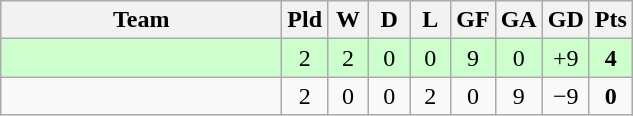<table class="wikitable" style="text-align:center;">
<tr>
<th width=180>Team</th>
<th width=20>Pld</th>
<th width=20>W</th>
<th width=20>D</th>
<th width=20>L</th>
<th width=20>GF</th>
<th width=20>GA</th>
<th width=20>GD</th>
<th width=20>Pts</th>
</tr>
<tr bgcolor="ccffcc">
<td align="left"></td>
<td>2</td>
<td>2</td>
<td>0</td>
<td>0</td>
<td>9</td>
<td>0</td>
<td>+9</td>
<td><strong>4</strong></td>
</tr>
<tr>
<td align="left"></td>
<td>2</td>
<td>0</td>
<td>0</td>
<td>2</td>
<td>0</td>
<td>9</td>
<td>−9</td>
<td><strong>0</strong></td>
</tr>
</table>
